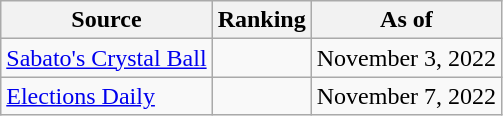<table class="wikitable" style="text-align:center">
<tr>
<th>Source</th>
<th>Ranking</th>
<th>As of</th>
</tr>
<tr>
<td align=left><a href='#'>Sabato's Crystal Ball</a></td>
<td></td>
<td>November 3, 2022</td>
</tr>
<tr>
<td align="left"><a href='#'>Elections Daily</a></td>
<td></td>
<td>November 7, 2022</td>
</tr>
</table>
